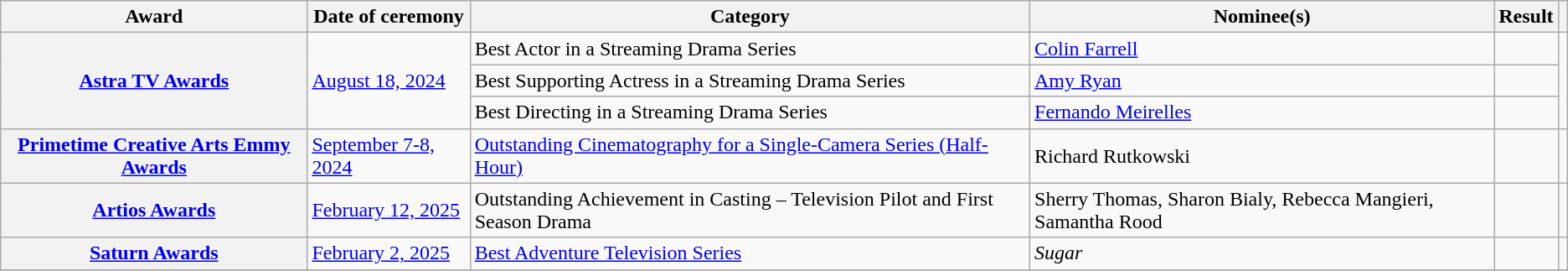<table class="wikitable plainrowheaders sortable">
<tr>
<th scope="col">Award</th>
<th scope="col">Date of ceremony</th>
<th scope="col">Category</th>
<th scope="col">Nominee(s)</th>
<th scope="col">Result</th>
<th scope="col" class="unsortable"></th>
</tr>
<tr>
<th scope="row" rowspan="3"><a href='#'>Astra TV Awards</a></th>
<td rowspan="3"><a href='#'>August 18, 2024</a></td>
<td>Best Actor in a Streaming Drama Series</td>
<td><a href='#'>Colin Farrell</a></td>
<td></td>
<td style="text-align:center" rowspan="3"></td>
</tr>
<tr>
<td>Best Supporting Actress in a Streaming Drama Series</td>
<td><a href='#'>Amy Ryan</a></td>
<td></td>
</tr>
<tr>
<td>Best Directing in a Streaming Drama Series</td>
<td><a href='#'>Fernando Meirelles</a> </td>
<td></td>
</tr>
<tr>
<th scope="row"><a href='#'>Primetime Creative Arts Emmy Awards</a></th>
<td><a href='#'>September 7-8, 2024</a></td>
<td><a href='#'>Outstanding Cinematography for a Single-Camera Series (Half-Hour)</a></td>
<td>Richard Rutkowski </td>
<td></td>
<td style="text-align:center"></td>
</tr>
<tr>
<th scope="row"><a href='#'>Artios Awards</a></th>
<td><a href='#'>February 12, 2025</a></td>
<td>Outstanding Achievement in Casting – Television Pilot and First Season Drama</td>
<td>Sherry Thomas, Sharon Bialy, Rebecca Mangieri, Samantha Rood</td>
<td></td>
<td align="center"></td>
</tr>
<tr>
<th scope="row" rowspan="1"><a href='#'>Saturn Awards</a></th>
<td rowspan="1"><a href='#'>February 2, 2025</a></td>
<td><a href='#'>Best Adventure Television Series</a></td>
<td><em>Sugar</em></td>
<td></td>
<td align="center" rowspan="1"></td>
</tr>
<tr>
</tr>
</table>
